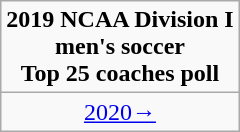<table class="wikitable" style="text-align: center;">
<tr>
<td><strong>2019 NCAA Division I<br>men's soccer<br>Top 25 coaches poll</strong></td>
</tr>
<tr>
<td><a href='#'>2020→</a></td>
</tr>
</table>
